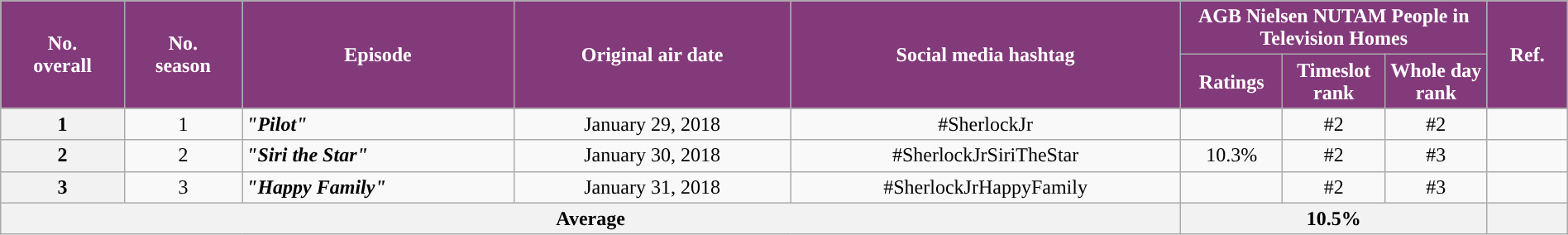<table class="wikitable" style="text-align:center; font-size:100%; line-height:18px;" width="100%">
<tr>
<th style="background-color:#833A7A; color:#ffffff;" rowspan="2">No.<br>overall</th>
<th style="background-color:#833A7A; color:#ffffff;" rowspan="2">No.<br>season</th>
<th style="background-color:#833A7A; color:#ffffff;" rowspan="2">Episode</th>
<th style="background-color:#833A7A; color:#ffffff;" rowspan="2">Original air date</th>
<th style="background-color:#833A7A; color:white" rowspan="2">Social media hashtag</th>
<th style="background-color:#833A7A; color:#ffffff;" colspan="3">AGB Nielsen NUTAM People in Television Homes</th>
<th style="background-color:#833A7A; color:#ffffff;" rowspan="2">Ref.</th>
</tr>
<tr>
<th style="background-color:#833A7A; width:75px; color:#ffffff;">Ratings</th>
<th style="background-color:#833A7A; width:75px; color:#ffffff;">Timeslot<br>rank</th>
<th style="background-color:#833A7A; width:75px; color:#ffffff;">Whole day<br>rank</th>
</tr>
<tr>
<th>1</th>
<td>1</td>
<td style="text-align: left;"><strong><em>"Pilot"</em></strong></td>
<td>January 29, 2018</td>
<td>#SherlockJr</td>
<td></td>
<td>#2</td>
<td>#2</td>
<td></td>
</tr>
<tr>
<th>2</th>
<td>2</td>
<td style="text-align: left;"><strong><em>"Siri the Star"</em></strong></td>
<td>January 30, 2018</td>
<td>#SherlockJrSiriTheStar</td>
<td>10.3%</td>
<td>#2</td>
<td>#3</td>
<td></td>
</tr>
<tr>
<th>3</th>
<td>3</td>
<td style="text-align: left;"><strong><em>"Happy Family"</em></strong></td>
<td>January 31, 2018</td>
<td>#SherlockJrHappyFamily</td>
<td></td>
<td>#2</td>
<td>#3</td>
<td></td>
</tr>
<tr>
<th colspan="5">Average</th>
<th colspan="3">10.5%</th>
<th></th>
</tr>
</table>
